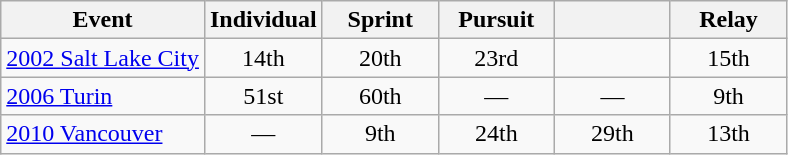<table class="wikitable" style="text-align: center;">
<tr ">
<th>Event</th>
<th style="width:70px;">Individual</th>
<th style="width:70px;">Sprint</th>
<th style="width:70px;">Pursuit</th>
<th style="width:70px;"></th>
<th style="width:70px;">Relay</th>
</tr>
<tr>
<td align=left> <a href='#'>2002 Salt Lake City</a></td>
<td>14th</td>
<td>20th</td>
<td>23rd</td>
<td></td>
<td>15th</td>
</tr>
<tr>
<td align=left> <a href='#'>2006 Turin</a></td>
<td>51st</td>
<td>60th</td>
<td>—</td>
<td>—</td>
<td>9th</td>
</tr>
<tr>
<td align=left> <a href='#'>2010 Vancouver</a></td>
<td>—</td>
<td>9th</td>
<td>24th</td>
<td>29th</td>
<td>13th</td>
</tr>
</table>
